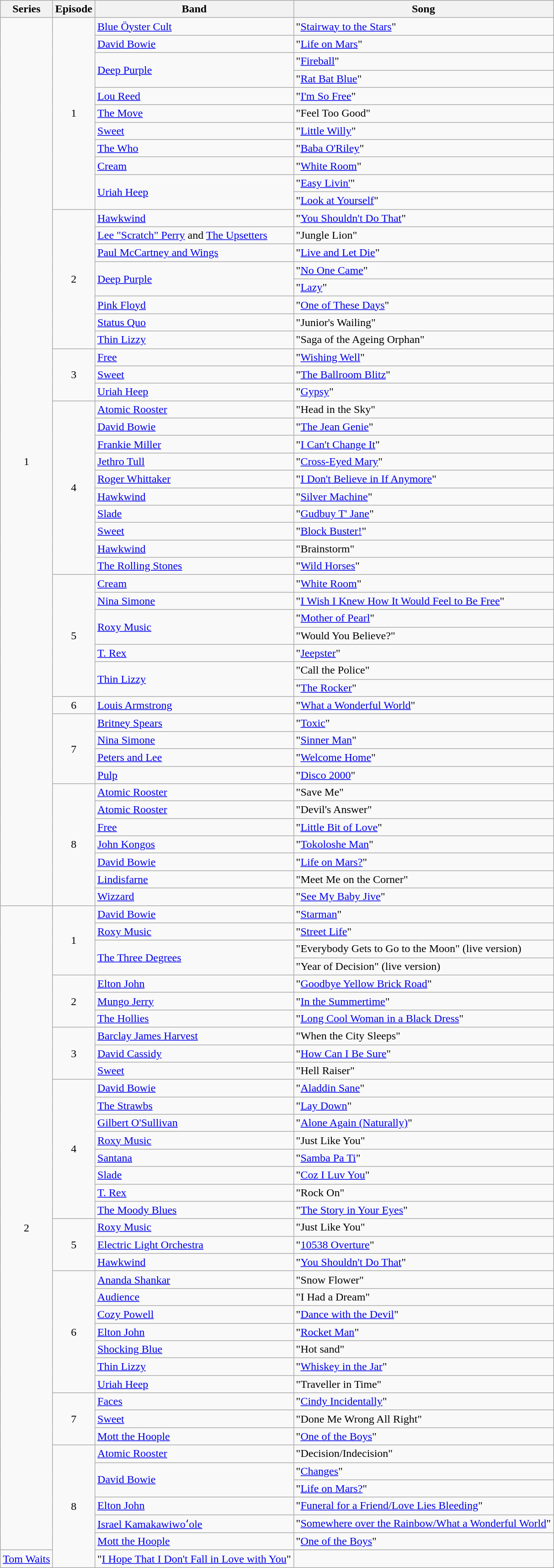<table class="wikitable sortable">
<tr>
<th>Series</th>
<th>Episode</th>
<th>Band</th>
<th>Song</th>
</tr>
<tr>
<td rowspan="51" style="text-align: center;">1</td>
<td rowspan="11" style="text-align: center;">1</td>
<td><a href='#'>Blue Öyster Cult</a></td>
<td>"<a href='#'>Stairway to the Stars</a>"</td>
</tr>
<tr>
<td><a href='#'>David Bowie</a></td>
<td>"<a href='#'>Life on Mars</a>"</td>
</tr>
<tr>
<td rowspan="2"><a href='#'>Deep Purple</a></td>
<td>"<a href='#'>Fireball</a>"</td>
</tr>
<tr>
<td>"<a href='#'>Rat Bat Blue</a>"</td>
</tr>
<tr>
<td><a href='#'>Lou Reed</a></td>
<td>"<a href='#'>I'm So Free</a>"</td>
</tr>
<tr>
<td><a href='#'>The Move</a></td>
<td>"Feel Too Good"</td>
</tr>
<tr>
<td><a href='#'>Sweet</a></td>
<td>"<a href='#'>Little Willy</a>"</td>
</tr>
<tr>
<td><a href='#'>The Who</a></td>
<td>"<a href='#'>Baba O'Riley</a>"</td>
</tr>
<tr>
<td><a href='#'>Cream</a></td>
<td>"<a href='#'>White Room</a>"</td>
</tr>
<tr>
<td rowspan="2"><a href='#'>Uriah Heep</a></td>
<td>"<a href='#'>Easy Livin'</a>"</td>
</tr>
<tr>
<td>"<a href='#'>Look at Yourself</a>"</td>
</tr>
<tr>
<td rowspan="8" style="text-align: center;">2</td>
<td><a href='#'>Hawkwind</a></td>
<td>"<a href='#'>You Shouldn't Do That</a>"</td>
</tr>
<tr>
<td><a href='#'>Lee "Scratch" Perry</a> and <a href='#'>The Upsetters</a></td>
<td>"Jungle Lion"</td>
</tr>
<tr>
<td><a href='#'>Paul McCartney and Wings</a></td>
<td>"<a href='#'>Live and Let Die</a>"</td>
</tr>
<tr>
<td rowspan="2"><a href='#'>Deep Purple</a></td>
<td>"<a href='#'>No One Came</a>"</td>
</tr>
<tr>
<td>"<a href='#'>Lazy</a>"</td>
</tr>
<tr>
<td><a href='#'>Pink Floyd</a></td>
<td>"<a href='#'>One of These Days</a>"</td>
</tr>
<tr>
<td><a href='#'>Status Quo</a></td>
<td>"Junior's Wailing"</td>
</tr>
<tr>
<td><a href='#'>Thin Lizzy</a></td>
<td>"Saga of the Ageing Orphan"</td>
</tr>
<tr>
<td rowspan="3" style="text-align: center;">3</td>
<td><a href='#'>Free</a></td>
<td>"<a href='#'>Wishing Well</a>"</td>
</tr>
<tr>
<td><a href='#'>Sweet</a></td>
<td>"<a href='#'>The Ballroom Blitz</a>"</td>
</tr>
<tr>
<td><a href='#'>Uriah Heep</a></td>
<td>"<a href='#'>Gypsy</a>"</td>
</tr>
<tr>
<td rowspan="10" style="text-align: center;">4</td>
<td><a href='#'>Atomic Rooster</a></td>
<td>"Head in the Sky"</td>
</tr>
<tr>
<td><a href='#'>David Bowie</a></td>
<td>"<a href='#'>The Jean Genie</a>"</td>
</tr>
<tr>
<td><a href='#'>Frankie Miller</a></td>
<td>"<a href='#'>I Can't Change It</a>"</td>
</tr>
<tr>
<td><a href='#'>Jethro Tull</a></td>
<td>"<a href='#'>Cross-Eyed Mary</a>"</td>
</tr>
<tr>
<td><a href='#'>Roger Whittaker</a></td>
<td>"<a href='#'>I Don't Believe in If Anymore</a>"</td>
</tr>
<tr>
<td><a href='#'>Hawkwind</a></td>
<td>"<a href='#'>Silver Machine</a>"</td>
</tr>
<tr>
<td><a href='#'>Slade</a></td>
<td>"<a href='#'>Gudbuy T' Jane</a>"</td>
</tr>
<tr>
<td><a href='#'>Sweet</a></td>
<td>"<a href='#'>Block Buster!</a>"</td>
</tr>
<tr>
<td><a href='#'>Hawkwind</a></td>
<td>"Brainstorm"</td>
</tr>
<tr>
<td><a href='#'>The Rolling Stones</a></td>
<td>"<a href='#'>Wild Horses</a>"</td>
</tr>
<tr>
<td rowspan="7" style="text-align: center;">5</td>
<td><a href='#'>Cream</a></td>
<td>"<a href='#'>White Room</a>"</td>
</tr>
<tr>
<td><a href='#'>Nina Simone</a></td>
<td>"<a href='#'>I Wish I Knew How It Would Feel to Be Free</a>"</td>
</tr>
<tr>
<td rowspan="2"><a href='#'>Roxy Music</a></td>
<td>"<a href='#'>Mother of Pearl</a>"</td>
</tr>
<tr>
<td>"Would You Believe?"</td>
</tr>
<tr>
<td><a href='#'>T. Rex</a></td>
<td>"<a href='#'>Jeepster</a>"</td>
</tr>
<tr>
<td rowspan="2"><a href='#'>Thin Lizzy</a></td>
<td>"Call the Police"</td>
</tr>
<tr>
<td>"<a href='#'>The Rocker</a>"</td>
</tr>
<tr>
<td style="text-align: center;">6</td>
<td><a href='#'>Louis Armstrong</a></td>
<td>"<a href='#'>What a Wonderful World</a>"</td>
</tr>
<tr>
<td rowspan="4" style="text-align: center;">7</td>
<td><a href='#'>Britney Spears</a></td>
<td>"<a href='#'>Toxic</a>"</td>
</tr>
<tr>
<td><a href='#'>Nina Simone</a></td>
<td>"<a href='#'>Sinner Man</a>"</td>
</tr>
<tr>
<td><a href='#'>Peters and Lee</a></td>
<td>"<a href='#'>Welcome Home</a>"</td>
</tr>
<tr>
<td><a href='#'>Pulp</a></td>
<td>"<a href='#'>Disco 2000</a>"</td>
</tr>
<tr>
<td rowspan="7" style="text-align: center;">8</td>
<td><a href='#'>Atomic Rooster</a></td>
<td>"Save Me"</td>
</tr>
<tr>
<td><a href='#'>Atomic Rooster</a></td>
<td>"Devil's Answer"</td>
</tr>
<tr>
<td><a href='#'>Free</a></td>
<td>"<a href='#'>Little Bit of Love</a>"</td>
</tr>
<tr>
<td><a href='#'>John Kongos</a></td>
<td>"<a href='#'>Tokoloshe Man</a>"</td>
</tr>
<tr>
<td><a href='#'>David Bowie</a></td>
<td>"<a href='#'>Life on Mars?</a>"</td>
</tr>
<tr>
<td><a href='#'>Lindisfarne</a></td>
<td>"Meet Me on the Corner"</td>
</tr>
<tr>
<td><a href='#'>Wizzard</a></td>
<td>"<a href='#'>See My Baby Jive</a>"</td>
</tr>
<tr>
<td rowspan="37" style="text-align: center;">2</td>
<td rowspan="4" style="text-align: center;">1</td>
<td><a href='#'>David Bowie</a></td>
<td>"<a href='#'>Starman</a>"</td>
</tr>
<tr>
<td><a href='#'>Roxy Music</a></td>
<td>"<a href='#'>Street Life</a>"</td>
</tr>
<tr>
<td rowspan="2"><a href='#'>The Three Degrees</a></td>
<td>"Everybody Gets to Go to the Moon" (live version)</td>
</tr>
<tr>
<td>"Year of Decision" (live version)</td>
</tr>
<tr>
<td rowspan="3" style="text-align: center;">2</td>
<td><a href='#'>Elton John</a></td>
<td>"<a href='#'>Goodbye Yellow Brick Road</a>"</td>
</tr>
<tr>
<td><a href='#'>Mungo Jerry</a></td>
<td>"<a href='#'>In the Summertime</a>"</td>
</tr>
<tr>
<td><a href='#'>The Hollies</a></td>
<td>"<a href='#'>Long Cool Woman in a Black Dress</a>"</td>
</tr>
<tr>
<td rowspan="3" style="text-align: center;">3</td>
<td><a href='#'>Barclay James Harvest</a></td>
<td>"When the City Sleeps"</td>
</tr>
<tr>
<td><a href='#'>David Cassidy</a></td>
<td>"<a href='#'>How Can I Be Sure</a>"</td>
</tr>
<tr>
<td><a href='#'>Sweet</a></td>
<td>"Hell Raiser"</td>
</tr>
<tr>
<td rowspan="8" style="text-align: center;">4</td>
<td><a href='#'>David Bowie</a></td>
<td>"<a href='#'>Aladdin Sane</a>"</td>
</tr>
<tr>
<td><a href='#'>The Strawbs</a></td>
<td>"<a href='#'>Lay Down</a>"</td>
</tr>
<tr>
<td><a href='#'>Gilbert O'Sullivan</a></td>
<td>"<a href='#'>Alone Again (Naturally)</a>"</td>
</tr>
<tr>
<td><a href='#'>Roxy Music</a></td>
<td>"Just Like You"</td>
</tr>
<tr>
<td><a href='#'>Santana</a></td>
<td>"<a href='#'>Samba Pa Ti</a>"</td>
</tr>
<tr>
<td><a href='#'>Slade</a></td>
<td>"<a href='#'>Coz I Luv You</a>"</td>
</tr>
<tr>
<td><a href='#'>T. Rex</a></td>
<td>"Rock On"</td>
</tr>
<tr>
<td><a href='#'>The Moody Blues</a></td>
<td>"<a href='#'>The Story in Your Eyes</a>"</td>
</tr>
<tr>
<td rowspan="3" style="text-align: center;">5</td>
<td><a href='#'>Roxy Music</a></td>
<td>"Just Like You"</td>
</tr>
<tr>
<td><a href='#'>Electric Light Orchestra</a></td>
<td>"<a href='#'>10538 Overture</a>"</td>
</tr>
<tr>
<td><a href='#'>Hawkwind</a></td>
<td>"<a href='#'>You Shouldn't Do That</a>"</td>
</tr>
<tr>
<td rowspan="7" style="text-align: center;">6</td>
<td><a href='#'>Ananda Shankar</a></td>
<td>"Snow Flower"</td>
</tr>
<tr>
<td><a href='#'>Audience</a></td>
<td>"I Had a Dream"</td>
</tr>
<tr>
<td><a href='#'>Cozy Powell</a></td>
<td>"<a href='#'>Dance with the Devil</a>"</td>
</tr>
<tr>
<td><a href='#'>Elton John</a></td>
<td>"<a href='#'>Rocket Man</a>"</td>
</tr>
<tr>
<td><a href='#'>Shocking Blue</a></td>
<td>"Hot sand"</td>
</tr>
<tr>
<td><a href='#'>Thin Lizzy</a></td>
<td>"<a href='#'>Whiskey in the Jar</a>"</td>
</tr>
<tr>
<td><a href='#'>Uriah Heep</a></td>
<td>"Traveller in Time"</td>
</tr>
<tr>
<td rowspan="3" style="text-align: center;">7</td>
<td><a href='#'>Faces</a></td>
<td>"<a href='#'>Cindy Incidentally</a>"</td>
</tr>
<tr>
<td><a href='#'>Sweet</a></td>
<td>"Done Me Wrong All Right"</td>
</tr>
<tr>
<td><a href='#'>Mott the Hoople</a></td>
<td>"<a href='#'>One of the Boys</a>"</td>
</tr>
<tr>
<td rowspan="7" style="text-align: center;">8</td>
<td><a href='#'>Atomic Rooster</a></td>
<td>"Decision/Indecision"</td>
</tr>
<tr>
<td rowspan="2"><a href='#'>David Bowie</a></td>
<td>"<a href='#'>Changes</a>"</td>
</tr>
<tr>
<td>"<a href='#'>Life on Mars?</a>"</td>
</tr>
<tr>
<td><a href='#'>Elton John</a></td>
<td>"<a href='#'>Funeral for a Friend/Love Lies Bleeding</a>"</td>
</tr>
<tr>
<td><a href='#'>Israel Kamakawiwoʻole</a></td>
<td>"<a href='#'>Somewhere over the Rainbow/What a Wonderful World</a>"</td>
</tr>
<tr>
<td><a href='#'>Mott the Hoople</a></td>
<td>"<a href='#'>One of the Boys</a>"</td>
</tr>
<tr>
<td><a href='#'>Tom Waits</a></td>
<td>"<a href='#'>I Hope That I Don't Fall in Love with You</a>"</td>
</tr>
</table>
